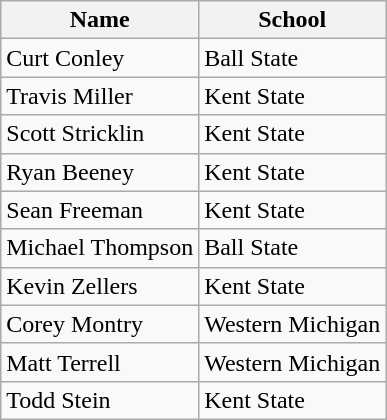<table class=wikitable>
<tr>
<th>Name</th>
<th>School</th>
</tr>
<tr>
<td>Curt Conley</td>
<td>Ball State</td>
</tr>
<tr>
<td>Travis Miller</td>
<td>Kent State</td>
</tr>
<tr>
<td>Scott Stricklin</td>
<td>Kent State</td>
</tr>
<tr>
<td>Ryan Beeney</td>
<td>Kent State</td>
</tr>
<tr>
<td>Sean Freeman</td>
<td>Kent State</td>
</tr>
<tr>
<td>Michael Thompson</td>
<td>Ball State</td>
</tr>
<tr>
<td>Kevin Zellers</td>
<td>Kent State</td>
</tr>
<tr>
<td>Corey Montry</td>
<td>Western Michigan</td>
</tr>
<tr>
<td>Matt Terrell</td>
<td>Western Michigan</td>
</tr>
<tr>
<td>Todd Stein</td>
<td>Kent State</td>
</tr>
</table>
